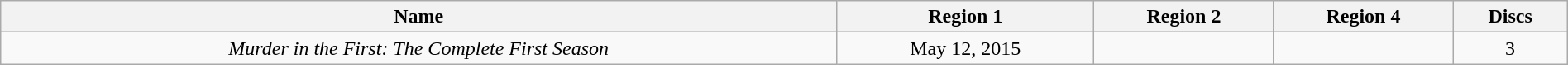<table class="wikitable" style="width:100%;">
<tr>
<th>Name</th>
<th>Region 1</th>
<th>Region 2</th>
<th>Region 4</th>
<th>Discs</th>
</tr>
<tr style="text-align:center;">
<td><em>Murder in the First: The Complete First Season</em></td>
<td>May 12, 2015</td>
<td></td>
<td></td>
<td>3</td>
</tr>
</table>
